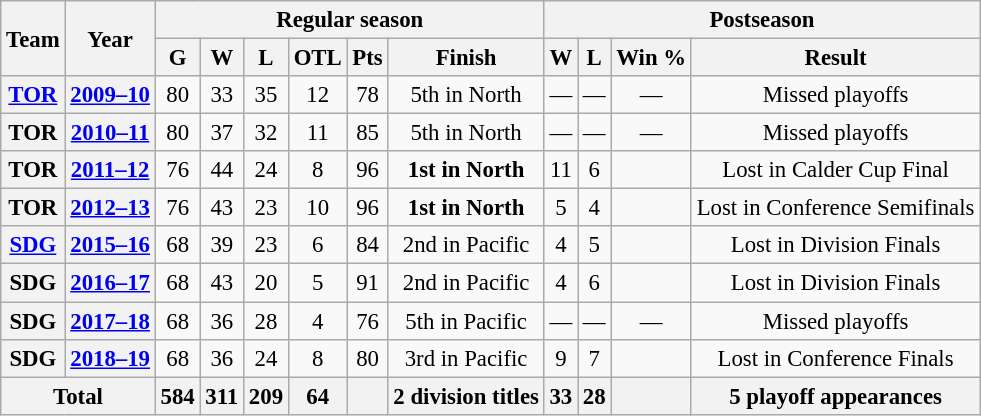<table class="wikitable" style="font-size:95%; text-align:center;">
<tr>
<th rowspan="2">Team</th>
<th rowspan="2">Year</th>
<th colspan="6">Regular season</th>
<th colspan="4">Postseason</th>
</tr>
<tr>
<th>G</th>
<th>W</th>
<th>L</th>
<th>OTL</th>
<th>Pts</th>
<th>Finish</th>
<th>W</th>
<th>L</th>
<th>Win %</th>
<th>Result</th>
</tr>
<tr>
<th><a href='#'>TOR</a></th>
<th><a href='#'>2009–10</a></th>
<td>80</td>
<td>33</td>
<td>35</td>
<td>12</td>
<td>78</td>
<td>5th in North</td>
<td>—</td>
<td>—</td>
<td>—</td>
<td>Missed playoffs</td>
</tr>
<tr>
<th>TOR</th>
<th><a href='#'>2010–11</a></th>
<td>80</td>
<td>37</td>
<td>32</td>
<td>11</td>
<td>85</td>
<td>5th in North</td>
<td>—</td>
<td>—</td>
<td>—</td>
<td>Missed playoffs</td>
</tr>
<tr>
<th>TOR</th>
<th><a href='#'>2011–12</a></th>
<td>76</td>
<td>44</td>
<td>24</td>
<td>8</td>
<td>96</td>
<td><strong>1st in North</strong></td>
<td>11</td>
<td>6</td>
<td></td>
<td>Lost in Calder Cup Final</td>
</tr>
<tr>
<th>TOR</th>
<th><a href='#'>2012–13</a></th>
<td>76</td>
<td>43</td>
<td>23</td>
<td>10</td>
<td>96</td>
<td><strong>1st in North</strong></td>
<td>5</td>
<td>4</td>
<td></td>
<td>Lost in Conference Semifinals</td>
</tr>
<tr>
<th><a href='#'>SDG</a></th>
<th><a href='#'>2015–16</a></th>
<td>68</td>
<td>39</td>
<td>23</td>
<td>6</td>
<td>84</td>
<td>2nd in Pacific</td>
<td>4</td>
<td>5</td>
<td></td>
<td>Lost in Division Finals</td>
</tr>
<tr>
<th>SDG</th>
<th><a href='#'>2016–17</a></th>
<td>68</td>
<td>43</td>
<td>20</td>
<td>5</td>
<td>91</td>
<td>2nd in Pacific</td>
<td>4</td>
<td>6</td>
<td></td>
<td>Lost in Division Finals</td>
</tr>
<tr>
<th>SDG</th>
<th><a href='#'>2017–18</a></th>
<td>68</td>
<td>36</td>
<td>28</td>
<td>4</td>
<td>76</td>
<td>5th in Pacific</td>
<td>—</td>
<td>—</td>
<td>—</td>
<td>Missed playoffs</td>
</tr>
<tr>
<th>SDG</th>
<th><a href='#'>2018–19</a></th>
<td>68</td>
<td>36</td>
<td>24</td>
<td>8</td>
<td>80</td>
<td>3rd in Pacific</td>
<td>9</td>
<td>7</td>
<td></td>
<td>Lost in Conference Finals</td>
</tr>
<tr>
<th colspan="2">Total</th>
<th>584</th>
<th>311</th>
<th>209</th>
<th>64</th>
<th> </th>
<th>2 division titles</th>
<th>33</th>
<th>28</th>
<th></th>
<th>5 playoff appearances</th>
</tr>
</table>
